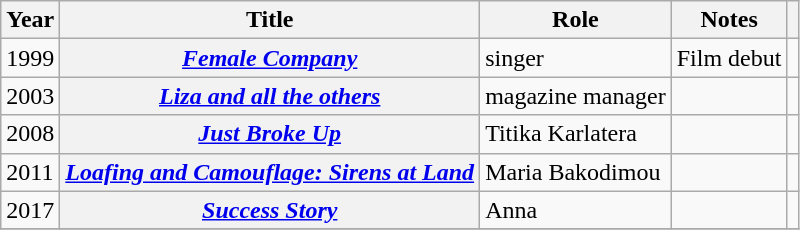<table class="wikitable plainrowheaders sortable" style="margin-right: 0;">
<tr>
<th scope="col">Year</th>
<th scope="col">Title</th>
<th scope="col">Role</th>
<th scope="col" class="unsortable">Notes</th>
<th scope="col" class="unsortable"></th>
</tr>
<tr>
<td>1999</td>
<th scope="row"><em><a href='#'>Female Company</a></em></th>
<td>singer</td>
<td>Film debut</td>
<td></td>
</tr>
<tr>
<td>2003</td>
<th scope="row"><em><a href='#'>Liza and all the others</a></em></th>
<td>magazine manager</td>
<td></td>
<td></td>
</tr>
<tr>
<td>2008</td>
<th scope="row"><em><a href='#'>Just Broke Up</a></em></th>
<td>Titika Karlatera</td>
<td></td>
<td></td>
</tr>
<tr>
<td>2011</td>
<th scope="row"><em><a href='#'>Loafing and Camouflage: Sirens at Land</a></em></th>
<td>Maria Bakodimou</td>
<td></td>
<td></td>
</tr>
<tr>
<td>2017</td>
<th scope="row"><em><a href='#'>Success Story</a></em></th>
<td>Anna</td>
<td></td>
<td></td>
</tr>
<tr>
</tr>
</table>
